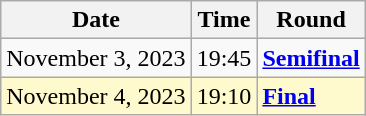<table class="wikitable">
<tr>
<th>Date</th>
<th>Time</th>
<th>Round</th>
</tr>
<tr>
<td>November 3, 2023</td>
<td>19:45</td>
<td><strong><a href='#'>Semifinal</a></strong></td>
</tr>
<tr style=background:lemonchiffon>
<td>November 4, 2023</td>
<td>19:10</td>
<td><strong><a href='#'>Final</a></strong></td>
</tr>
</table>
